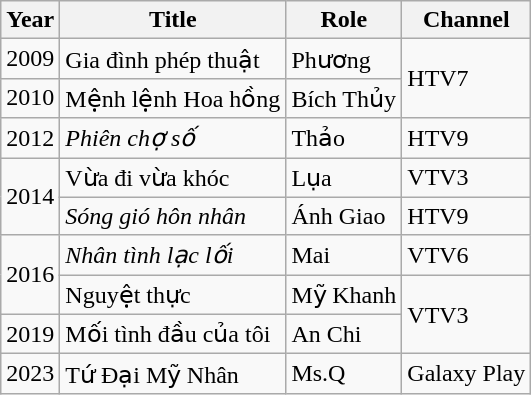<table class="wikitable">
<tr>
<th>Year</th>
<th>Title</th>
<th>Role</th>
<th>Channel</th>
</tr>
<tr>
<td>2009</td>
<td>Gia đình phép thuật</td>
<td>Phương</td>
<td rowspan="2">HTV7</td>
</tr>
<tr>
<td>2010</td>
<td>Mệnh lệnh Hoa hồng</td>
<td>Bích Thủy</td>
</tr>
<tr>
<td>2012</td>
<td><em>Phiên chợ số</em></td>
<td>Thảo</td>
<td>HTV9</td>
</tr>
<tr>
<td rowspan="2">2014</td>
<td>Vừa đi vừa khóc</td>
<td>Lụa</td>
<td>VTV3</td>
</tr>
<tr>
<td><em>Sóng gió hôn nhân</em></td>
<td>Ánh Giao</td>
<td>HTV9</td>
</tr>
<tr>
<td rowspan="2">2016</td>
<td><em>Nhân tình lạc lối</em></td>
<td>Mai</td>
<td>VTV6</td>
</tr>
<tr>
<td>Nguyệt thực</td>
<td>Mỹ Khanh</td>
<td rowspan="2">VTV3</td>
</tr>
<tr>
<td>2019</td>
<td>Mối tình đầu của tôi</td>
<td>An Chi</td>
</tr>
<tr>
<td>2023</td>
<td>Tứ Đại Mỹ Nhân</td>
<td>Ms.Q</td>
<td>Galaxy Play</td>
</tr>
</table>
